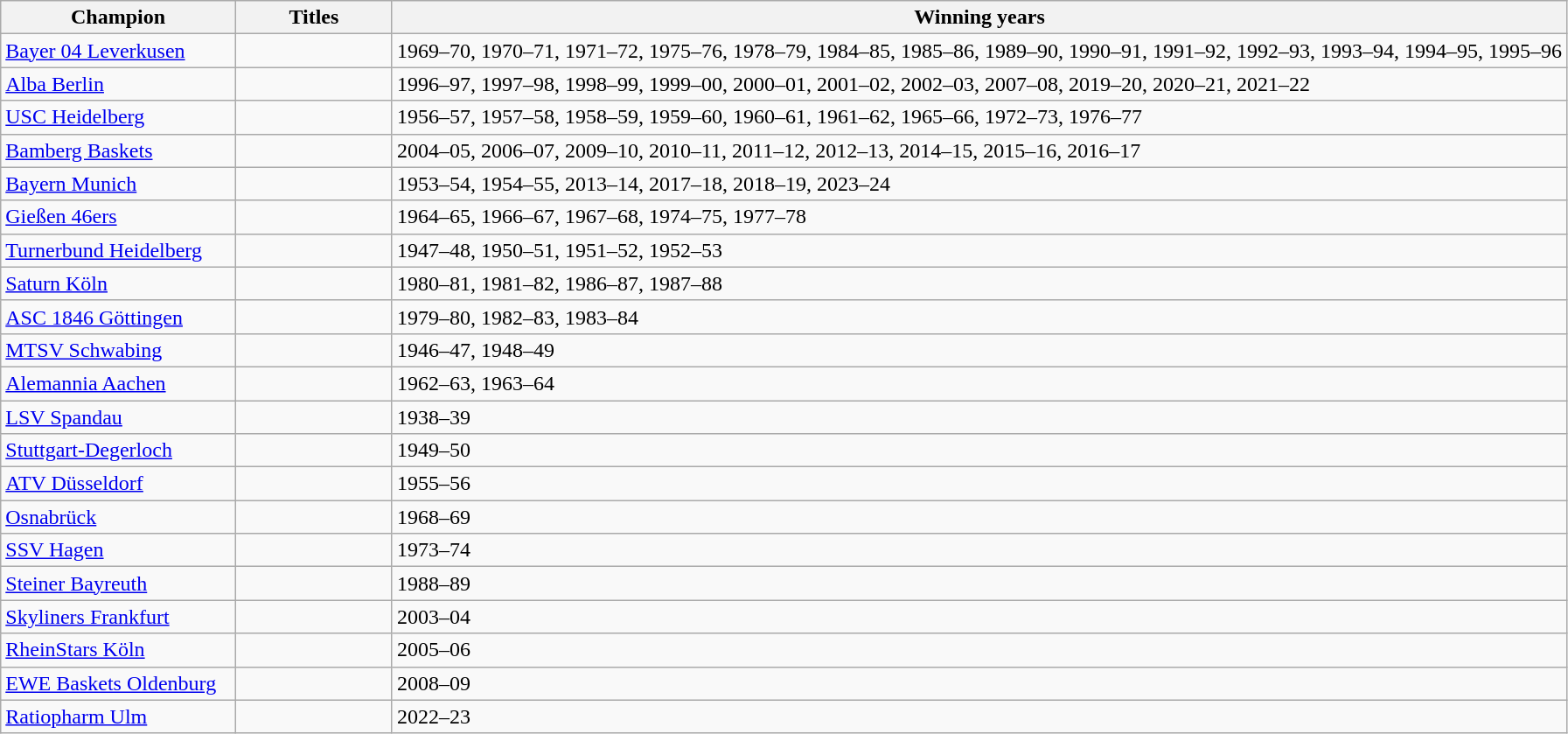<table class="wikitable">
<tr>
<th style="width:15%;">Champion</th>
<th style="width:10%;">Titles</th>
<th style="width:75%;">Winning years</th>
</tr>
<tr>
<td><a href='#'>Bayer 04 Leverkusen</a></td>
<td></td>
<td>1969–70, 1970–71, 1971–72, 1975–76, 1978–79, 1984–85, 1985–86, 1989–90, 1990–91, 1991–92, 1992–93, 1993–94, 1994–95, 1995–96</td>
</tr>
<tr>
<td><a href='#'>Alba Berlin</a></td>
<td></td>
<td>1996–97, 1997–98, 1998–99, 1999–00, 2000–01, 2001–02, 2002–03, 2007–08, 2019–20, 2020–21, 2021–22</td>
</tr>
<tr>
<td><a href='#'>USC Heidelberg</a></td>
<td></td>
<td>1956–57, 1957–58, 1958–59, 1959–60, 1960–61, 1961–62, 1965–66, 1972–73, 1976–77</td>
</tr>
<tr>
<td><a href='#'>Bamberg Baskets</a></td>
<td></td>
<td>2004–05, 2006–07, 2009–10, 2010–11, 2011–12, 2012–13, 2014–15, 2015–16, 2016–17</td>
</tr>
<tr>
<td><a href='#'>Bayern Munich</a></td>
<td></td>
<td>1953–54, 1954–55, 2013–14, 2017–18, 2018–19, 2023–24</td>
</tr>
<tr>
<td><a href='#'>Gießen 46ers</a></td>
<td></td>
<td>1964–65, 1966–67, 1967–68, 1974–75, 1977–78</td>
</tr>
<tr>
<td><a href='#'>Turnerbund Heidelberg</a></td>
<td></td>
<td>1947–48, 1950–51, 1951–52, 1952–53</td>
</tr>
<tr>
<td><a href='#'>Saturn Köln</a></td>
<td></td>
<td>1980–81, 1981–82, 1986–87, 1987–88</td>
</tr>
<tr>
<td><a href='#'>ASC 1846 Göttingen</a></td>
<td></td>
<td>1979–80, 1982–83, 1983–84</td>
</tr>
<tr>
<td><a href='#'>MTSV Schwabing</a></td>
<td></td>
<td>1946–47, 1948–49</td>
</tr>
<tr>
<td><a href='#'>Alemannia Aachen</a></td>
<td></td>
<td>1962–63, 1963–64</td>
</tr>
<tr>
<td><a href='#'>LSV Spandau</a></td>
<td></td>
<td>1938–39</td>
</tr>
<tr>
<td><a href='#'>Stuttgart-Degerloch</a></td>
<td></td>
<td>1949–50</td>
</tr>
<tr>
<td><a href='#'>ATV Düsseldorf</a></td>
<td></td>
<td>1955–56</td>
</tr>
<tr>
<td><a href='#'>Osnabrück</a></td>
<td></td>
<td>1968–69</td>
</tr>
<tr>
<td><a href='#'>SSV Hagen</a></td>
<td></td>
<td>1973–74</td>
</tr>
<tr>
<td><a href='#'>Steiner Bayreuth</a></td>
<td></td>
<td>1988–89</td>
</tr>
<tr>
<td><a href='#'>Skyliners Frankfurt</a></td>
<td></td>
<td>2003–04</td>
</tr>
<tr>
<td><a href='#'>RheinStars Köln</a></td>
<td></td>
<td>2005–06</td>
</tr>
<tr>
<td><a href='#'>EWE Baskets Oldenburg</a></td>
<td></td>
<td>2008–09</td>
</tr>
<tr>
<td><a href='#'>Ratiopharm Ulm</a></td>
<td></td>
<td>2022–23</td>
</tr>
</table>
